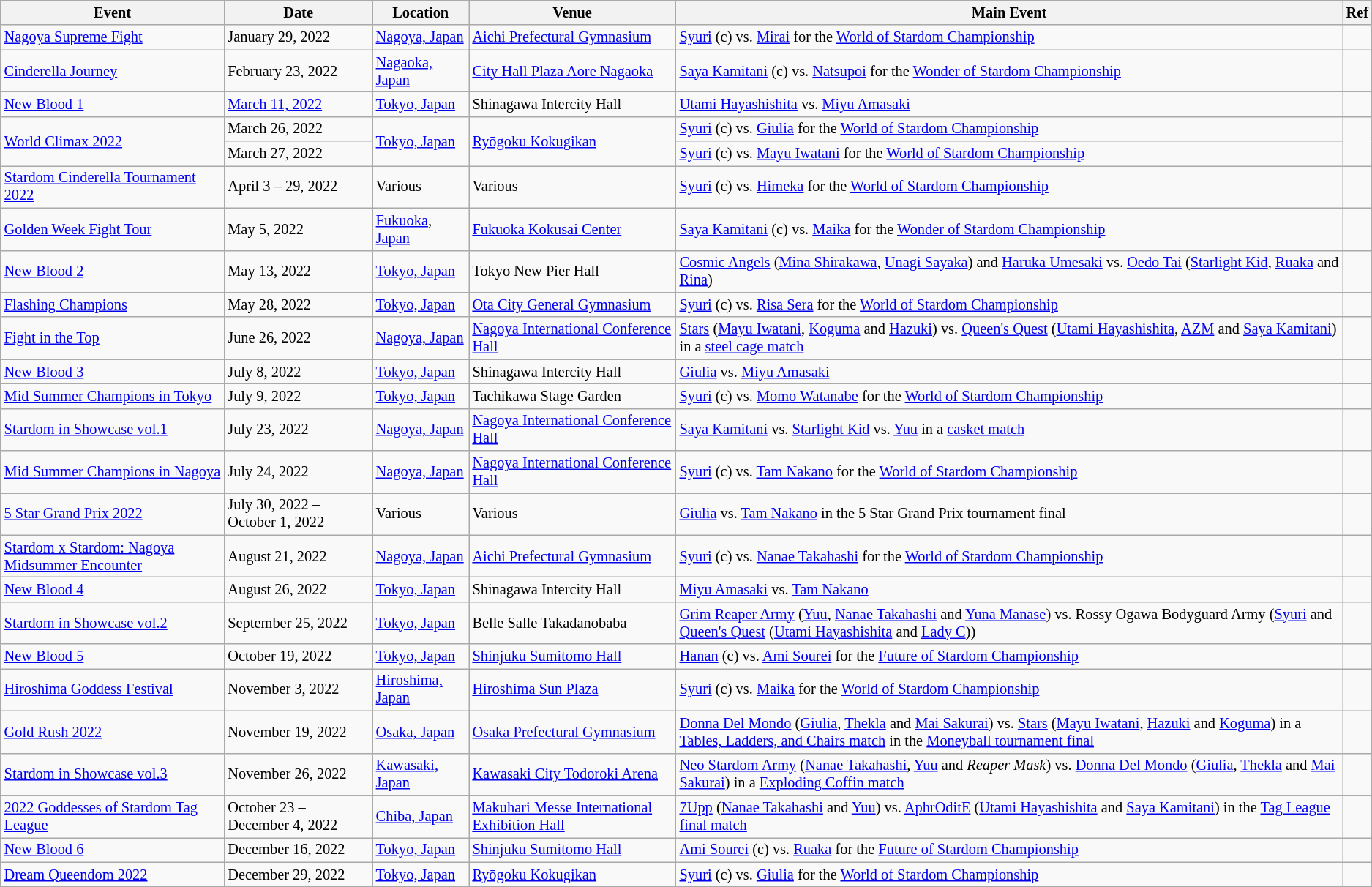<table class="wikitable" style="font-size:85%;">
<tr>
<th>Event</th>
<th>Date</th>
<th>Location</th>
<th>Venue</th>
<th>Main Event</th>
<th>Ref</th>
</tr>
<tr>
<td><a href='#'>Nagoya Supreme Fight</a></td>
<td>January 29, 2022</td>
<td><a href='#'>Nagoya, Japan</a></td>
<td><a href='#'>Aichi Prefectural Gymnasium</a></td>
<td><a href='#'>Syuri</a> (c) vs. <a href='#'>Mirai</a> for the <a href='#'>World of Stardom Championship</a></td>
<td></td>
</tr>
<tr>
<td><a href='#'>Cinderella Journey</a></td>
<td>February 23, 2022</td>
<td><a href='#'>Nagaoka, Japan</a></td>
<td><a href='#'>City Hall Plaza Aore Nagaoka</a></td>
<td><a href='#'>Saya Kamitani</a> (c) vs. <a href='#'>Natsupoi</a> for the <a href='#'>Wonder of Stardom Championship</a></td>
<td></td>
</tr>
<tr>
<td><a href='#'>New Blood 1</a></td>
<td><a href='#'>March 11, 2022</a></td>
<td><a href='#'>Tokyo, Japan</a></td>
<td>Shinagawa Intercity Hall</td>
<td><a href='#'>Utami Hayashishita</a> vs. <a href='#'>Miyu Amasaki</a></td>
<td></td>
</tr>
<tr>
<td rowspan="2"><a href='#'>World Climax 2022</a></td>
<td>March 26, 2022</td>
<td rowspan="2"><a href='#'>Tokyo, Japan</a></td>
<td rowspan="2"><a href='#'>Ryōgoku Kokugikan</a></td>
<td><a href='#'>Syuri</a> (c) vs. <a href='#'>Giulia</a> for the <a href='#'>World of Stardom Championship</a></td>
<td rowspan="2"></td>
</tr>
<tr>
<td>March 27, 2022</td>
<td><a href='#'>Syuri</a> (c) vs. <a href='#'>Mayu Iwatani</a> for the <a href='#'>World of Stardom Championship</a></td>
</tr>
<tr>
<td><a href='#'>Stardom Cinderella Tournament 2022</a></td>
<td>April 3 – 29, 2022</td>
<td>Various</td>
<td>Various</td>
<td><a href='#'>Syuri</a> (c) vs. <a href='#'>Himeka</a> for the <a href='#'>World of Stardom Championship</a></td>
<td></td>
</tr>
<tr>
<td><a href='#'>Golden Week Fight Tour</a></td>
<td>May 5, 2022</td>
<td><a href='#'>Fukuoka</a>, <a href='#'>Japan</a></td>
<td><a href='#'>Fukuoka Kokusai Center</a></td>
<td><a href='#'>Saya Kamitani</a> (c) vs. <a href='#'>Maika</a> for the <a href='#'>Wonder of Stardom Championship</a></td>
<td></td>
</tr>
<tr>
<td><a href='#'>New Blood 2</a></td>
<td>May 13, 2022</td>
<td><a href='#'>Tokyo, Japan</a></td>
<td>Tokyo New Pier Hall</td>
<td><a href='#'>Cosmic Angels</a> (<a href='#'>Mina Shirakawa</a>, <a href='#'>Unagi Sayaka</a>) and <a href='#'>Haruka Umesaki</a> vs. <a href='#'>Oedo Tai</a> (<a href='#'>Starlight Kid</a>, <a href='#'>Ruaka</a> and <a href='#'>Rina</a>)</td>
<td></td>
</tr>
<tr>
<td><a href='#'>Flashing Champions</a></td>
<td>May 28, 2022</td>
<td><a href='#'>Tokyo, Japan</a></td>
<td><a href='#'>Ota City General Gymnasium</a></td>
<td><a href='#'>Syuri</a> (c) vs. <a href='#'>Risa Sera</a> for the <a href='#'>World of Stardom Championship</a></td>
<td></td>
</tr>
<tr>
<td><a href='#'>Fight in the Top</a></td>
<td>June 26, 2022</td>
<td><a href='#'>Nagoya, Japan</a></td>
<td><a href='#'>Nagoya International Conference Hall</a></td>
<td><a href='#'>Stars</a> (<a href='#'>Mayu Iwatani</a>, <a href='#'>Koguma</a> and <a href='#'>Hazuki</a>) vs. <a href='#'>Queen's Quest</a> (<a href='#'>Utami Hayashishita</a>, <a href='#'>AZM</a> and <a href='#'>Saya Kamitani</a>) in a <a href='#'>steel cage match</a></td>
<td></td>
</tr>
<tr>
<td><a href='#'>New Blood 3</a></td>
<td>July 8, 2022</td>
<td><a href='#'>Tokyo, Japan</a></td>
<td>Shinagawa Intercity Hall</td>
<td><a href='#'>Giulia</a> vs. <a href='#'>Miyu Amasaki</a></td>
<td></td>
</tr>
<tr>
<td><a href='#'>Mid Summer Champions in Tokyo</a></td>
<td>July 9, 2022</td>
<td><a href='#'>Tokyo, Japan</a></td>
<td>Tachikawa Stage Garden</td>
<td><a href='#'>Syuri</a> (c) vs. <a href='#'>Momo Watanabe</a> for the <a href='#'>World of Stardom Championship</a></td>
<td></td>
</tr>
<tr>
<td><a href='#'>Stardom in Showcase vol.1</a></td>
<td>July 23, 2022</td>
<td><a href='#'>Nagoya, Japan</a></td>
<td><a href='#'>Nagoya International Conference Hall</a></td>
<td><a href='#'>Saya Kamitani</a> vs. <a href='#'>Starlight Kid</a> vs. <a href='#'>Yuu</a> in a <a href='#'>casket match</a></td>
<td></td>
</tr>
<tr>
<td><a href='#'>Mid Summer Champions in Nagoya</a></td>
<td>July 24, 2022</td>
<td><a href='#'>Nagoya, Japan</a></td>
<td><a href='#'>Nagoya International Conference Hall</a></td>
<td><a href='#'>Syuri</a> (c) vs. <a href='#'>Tam Nakano</a> for the <a href='#'>World of Stardom Championship</a></td>
<td></td>
</tr>
<tr>
<td><a href='#'>5 Star Grand Prix 2022</a></td>
<td>July 30, 2022 – October 1, 2022</td>
<td>Various<br></td>
<td>Various<br></td>
<td><a href='#'>Giulia</a> vs. <a href='#'>Tam Nakano</a> in the 5 Star Grand Prix tournament final</td>
<td></td>
</tr>
<tr>
<td><a href='#'>Stardom x Stardom: Nagoya Midsummer Encounter</a></td>
<td>August 21, 2022</td>
<td><a href='#'>Nagoya, Japan</a></td>
<td><a href='#'>Aichi Prefectural Gymnasium</a></td>
<td><a href='#'>Syuri</a> (c) vs. <a href='#'>Nanae Takahashi</a> for the <a href='#'>World of Stardom Championship</a></td>
<td></td>
</tr>
<tr>
<td><a href='#'>New Blood 4</a></td>
<td>August 26, 2022</td>
<td><a href='#'>Tokyo, Japan</a></td>
<td>Shinagawa Intercity Hall</td>
<td><a href='#'>Miyu Amasaki</a> vs. <a href='#'>Tam Nakano</a></td>
<td></td>
</tr>
<tr>
<td><a href='#'>Stardom in Showcase vol.2</a></td>
<td>September 25, 2022</td>
<td><a href='#'>Tokyo, Japan</a></td>
<td>Belle Salle Takadanobaba</td>
<td><a href='#'>Grim Reaper Army</a> (<a href='#'>Yuu</a>, <a href='#'>Nanae Takahashi</a> and <a href='#'>Yuna Manase</a>) vs. Rossy Ogawa Bodyguard Army (<a href='#'>Syuri</a> and <a href='#'>Queen's Quest</a> (<a href='#'>Utami Hayashishita</a> and <a href='#'>Lady C</a>))</td>
<td></td>
</tr>
<tr>
<td><a href='#'>New Blood 5</a></td>
<td>October 19, 2022</td>
<td><a href='#'>Tokyo, Japan</a></td>
<td><a href='#'>Shinjuku Sumitomo Hall</a></td>
<td><a href='#'>Hanan</a> (c) vs. <a href='#'>Ami Sourei</a> for the <a href='#'>Future of Stardom Championship</a></td>
<td></td>
</tr>
<tr>
<td><a href='#'>Hiroshima Goddess Festival</a></td>
<td>November 3, 2022</td>
<td><a href='#'>Hiroshima, Japan</a></td>
<td><a href='#'>Hiroshima Sun Plaza</a></td>
<td><a href='#'>Syuri</a> (c) vs. <a href='#'>Maika</a> for the <a href='#'>World of Stardom Championship</a></td>
<td></td>
</tr>
<tr>
<td><a href='#'>Gold Rush 2022</a></td>
<td>November 19, 2022</td>
<td><a href='#'>Osaka, Japan</a></td>
<td><a href='#'>Osaka Prefectural Gymnasium</a></td>
<td><a href='#'>Donna Del Mondo</a> (<a href='#'>Giulia</a>, <a href='#'>Thekla</a> and <a href='#'>Mai Sakurai</a>) vs. <a href='#'>Stars</a> (<a href='#'>Mayu Iwatani</a>, <a href='#'>Hazuki</a> and <a href='#'>Koguma</a>) in a <a href='#'>Tables, Ladders, and Chairs match</a> in the <a href='#'>Moneyball tournament final</a></td>
<td></td>
</tr>
<tr>
<td><a href='#'>Stardom in Showcase vol.3</a></td>
<td>November 26, 2022</td>
<td><a href='#'>Kawasaki, Japan</a></td>
<td><a href='#'>Kawasaki City Todoroki Arena</a></td>
<td><a href='#'>Neo Stardom Army</a> (<a href='#'>Nanae Takahashi</a>, <a href='#'>Yuu</a> and <em>Reaper Mask</em>) vs. <a href='#'>Donna Del Mondo</a> (<a href='#'>Giulia</a>, <a href='#'>Thekla</a> and <a href='#'>Mai Sakurai</a>) in a <a href='#'>Exploding Coffin match</a></td>
<td></td>
</tr>
<tr>
<td><a href='#'>2022 Goddesses of Stardom Tag League</a></td>
<td>October 23 – December 4, 2022</td>
<td><a href='#'>Chiba, Japan</a></td>
<td><a href='#'>Makuhari Messe International Exhibition Hall</a></td>
<td><a href='#'>7Upp</a> (<a href='#'>Nanae Takahashi</a> and <a href='#'>Yuu</a>) vs. <a href='#'>AphrOditE</a> (<a href='#'>Utami Hayashishita</a> and <a href='#'>Saya Kamitani</a>) in the <a href='#'>Tag League final match</a></td>
<td></td>
</tr>
<tr>
<td><a href='#'>New Blood 6</a></td>
<td>December 16, 2022</td>
<td><a href='#'>Tokyo, Japan</a></td>
<td><a href='#'>Shinjuku Sumitomo Hall</a></td>
<td><a href='#'>Ami Sourei</a> (c) vs. <a href='#'>Ruaka</a> for the <a href='#'>Future of Stardom Championship</a></td>
<td></td>
</tr>
<tr>
<td><a href='#'>Dream Queendom 2022</a></td>
<td>December 29, 2022</td>
<td><a href='#'>Tokyo, Japan</a></td>
<td><a href='#'>Ryōgoku Kokugikan</a></td>
<td><a href='#'>Syuri</a> (c) vs. <a href='#'>Giulia</a> for the <a href='#'>World of Stardom Championship</a></td>
<td></td>
</tr>
</table>
